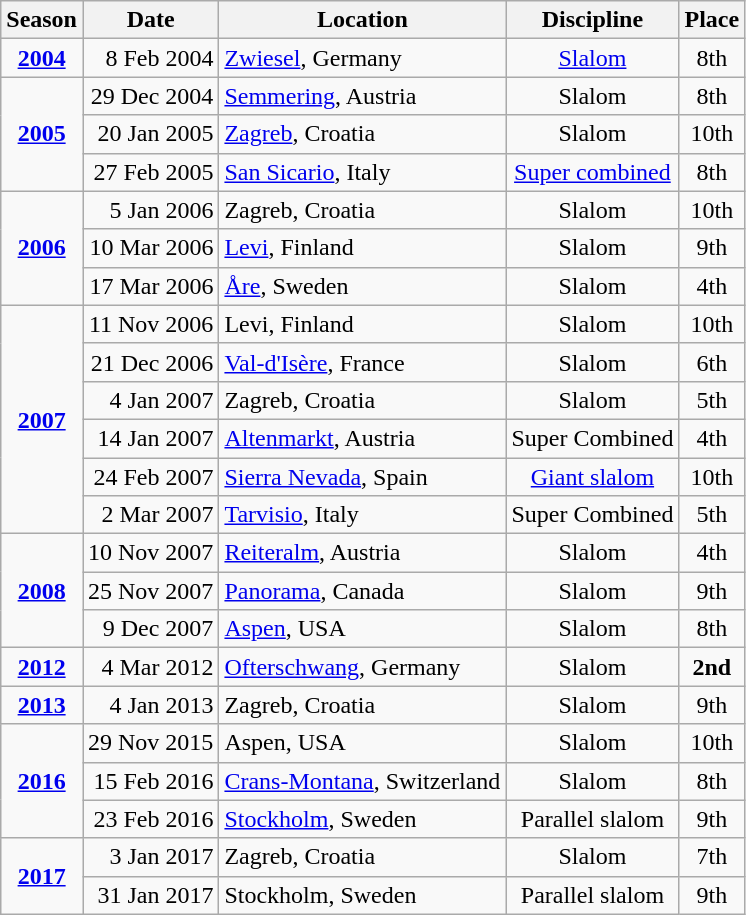<table class="wikitable">
<tr>
<th>Season</th>
<th>Date</th>
<th>Location</th>
<th>Discipline</th>
<th>Place</th>
</tr>
<tr>
<td align=center><strong><a href='#'>2004</a></strong></td>
<td align=right>8 Feb 2004</td>
<td rowspan=1><a href='#'>Zwiesel</a>, Germany</td>
<td align=center><a href='#'>Slalom</a></td>
<td align=center>8th</td>
</tr>
<tr>
<td rowspan=3 align=center><strong><a href='#'>2005</a></strong></td>
<td align=right>29 Dec 2004</td>
<td><a href='#'>Semmering</a>, Austria</td>
<td align=center>Slalom</td>
<td align=center>8th</td>
</tr>
<tr>
<td align=right>20 Jan 2005</td>
<td><a href='#'>Zagreb</a>, Croatia</td>
<td align=center>Slalom</td>
<td align=center>10th</td>
</tr>
<tr>
<td align=right>27 Feb 2005</td>
<td><a href='#'>San Sicario</a>, Italy</td>
<td align=center><a href='#'>Super combined</a></td>
<td align=center>8th</td>
</tr>
<tr>
<td rowspan=3 align=center><strong><a href='#'>2006</a></strong></td>
<td align=right>5 Jan 2006</td>
<td>Zagreb, Croatia</td>
<td align=center>Slalom</td>
<td align=center>10th</td>
</tr>
<tr>
<td align=right>10 Mar 2006</td>
<td><a href='#'>Levi</a>, Finland</td>
<td align=center>Slalom</td>
<td align=center>9th</td>
</tr>
<tr>
<td align=right>17 Mar 2006</td>
<td><a href='#'>Åre</a>, Sweden</td>
<td align=center>Slalom</td>
<td align=center>4th</td>
</tr>
<tr>
<td rowspan=6 align=center><strong><a href='#'>2007</a></strong></td>
<td align=right>11 Nov 2006</td>
<td>Levi, Finland</td>
<td align=center>Slalom</td>
<td align=center>10th</td>
</tr>
<tr>
<td align=right>21 Dec 2006</td>
<td><a href='#'>Val-d'Isère</a>, France</td>
<td align=center>Slalom</td>
<td align=center>6th</td>
</tr>
<tr>
<td align=right>4 Jan 2007</td>
<td>Zagreb, Croatia</td>
<td align=center>Slalom</td>
<td align=center>5th</td>
</tr>
<tr>
<td align=right>14 Jan 2007</td>
<td><a href='#'>Altenmarkt</a>, Austria</td>
<td align=center>Super Combined</td>
<td align=center>4th</td>
</tr>
<tr>
<td align=right>24 Feb 2007</td>
<td><a href='#'>Sierra Nevada</a>, Spain</td>
<td align=center><a href='#'>Giant slalom</a></td>
<td align=center>10th</td>
</tr>
<tr>
<td align=right>2 Mar 2007</td>
<td><a href='#'>Tarvisio</a>, Italy</td>
<td align=center>Super Combined</td>
<td align=center>5th</td>
</tr>
<tr>
<td rowspan=3 align=center><strong><a href='#'>2008</a></strong></td>
<td align=right>10 Nov 2007</td>
<td><a href='#'>Reiteralm</a>, Austria</td>
<td align=center>Slalom</td>
<td align=center>4th</td>
</tr>
<tr>
<td align=right>25 Nov 2007</td>
<td><a href='#'>Panorama</a>, Canada</td>
<td align=center>Slalom</td>
<td align=center>9th</td>
</tr>
<tr>
<td align=right>9 Dec 2007</td>
<td><a href='#'>Aspen</a>, USA</td>
<td align=center>Slalom</td>
<td align=center>8th</td>
</tr>
<tr>
<td align=center><strong><a href='#'>2012</a></strong></td>
<td align=right>4 Mar 2012</td>
<td rowspan=1><a href='#'>Ofterschwang</a>, Germany</td>
<td align=center>Slalom</td>
<td align=center><strong>2nd</strong></td>
</tr>
<tr>
<td align=center><strong><a href='#'>2013</a></strong></td>
<td align=right>4 Jan 2013</td>
<td>Zagreb, Croatia</td>
<td align=center>Slalom</td>
<td align=center>9th</td>
</tr>
<tr>
<td rowspan=3 align=center><strong><a href='#'>2016</a></strong></td>
<td align=right>29 Nov 2015</td>
<td>Aspen, USA</td>
<td align=center>Slalom</td>
<td align=center>10th</td>
</tr>
<tr>
<td align=right>15 Feb 2016</td>
<td><a href='#'>Crans-Montana</a>, Switzerland</td>
<td align=center>Slalom</td>
<td align=center>8th</td>
</tr>
<tr>
<td align=right>23 Feb 2016</td>
<td><a href='#'>Stockholm</a>, Sweden</td>
<td align=center>Parallel slalom</td>
<td align=center>9th</td>
</tr>
<tr>
<td rowspan=2 align=center><strong><a href='#'>2017</a></strong></td>
<td align=right>3 Jan 2017</td>
<td>Zagreb, Croatia</td>
<td align=center>Slalom</td>
<td align=center>7th</td>
</tr>
<tr>
<td align=right>31 Jan 2017</td>
<td>Stockholm, Sweden</td>
<td align=center>Parallel slalom</td>
<td align=center>9th</td>
</tr>
</table>
